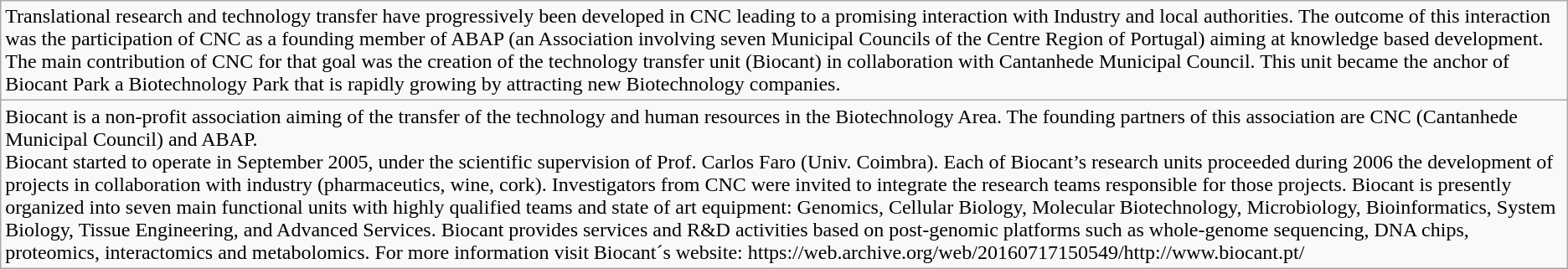<table class="wikitable">
<tr>
<td>Translational research and technology transfer have progressively been developed in CNC leading to a promising interaction with Industry and local authorities. The outcome of this interaction was the participation of CNC as a founding member of ABAP (an Association involving seven Municipal Councils of the Centre Region of Portugal) aiming at knowledge based development. The main contribution of CNC for that goal was the creation of the technology transfer unit (Biocant) in collaboration with Cantanhede Municipal Council. This unit became the anchor of Biocant Park a Biotechnology Park that is rapidly growing by attracting new Biotechnology companies.</td>
</tr>
<tr>
<td>Biocant is a non-profit association aiming of the transfer of the technology and human resources in the Biotechnology Area. The founding partners of this association are CNC (Cantanhede Municipal Council) and ABAP.<br>Biocant started to operate in September 2005, under the scientific supervision of Prof. Carlos Faro (Univ. Coimbra). Each of Biocant’s research units proceeded during 2006 the development of projects in collaboration with industry (pharmaceutics, wine, cork). Investigators from CNC were invited to integrate the research teams responsible for those projects.
Biocant is presently organized into seven main functional units with highly qualified teams and state of art equipment: Genomics, Cellular Biology, Molecular Biotechnology, Microbiology, Bioinformatics, System Biology, Tissue Engineering, and Advanced Services. Biocant provides services and R&D activities based on post-genomic platforms such as whole-genome sequencing, DNA chips, proteomics, interactomics and metabolomics.
For more information visit Biocant´s website: https://web.archive.org/web/20160717150549/http://www.biocant.pt/</td>
</tr>
</table>
